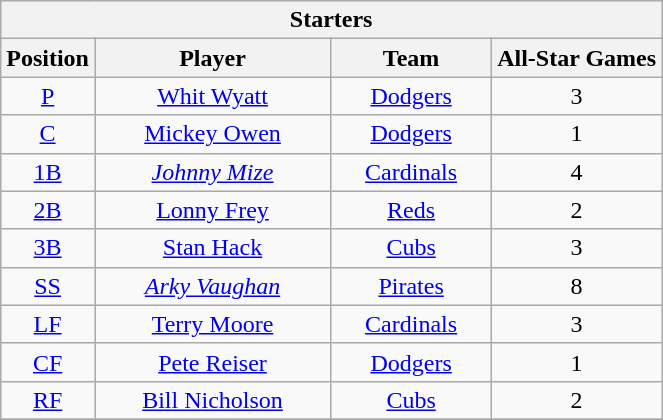<table class="wikitable" style="font-size: 100%; text-align:right;">
<tr>
<th colspan="4">Starters</th>
</tr>
<tr>
<th>Position</th>
<th width="150">Player</th>
<th width="100">Team</th>
<th>All-Star Games</th>
</tr>
<tr>
<td align="center"><a href='#'>P</a></td>
<td align="center"><a href='#'>Whit Wyatt</a></td>
<td align="center"><a href='#'>Dodgers</a></td>
<td align="center">3</td>
</tr>
<tr>
<td align="center"><a href='#'>C</a></td>
<td align="center"><a href='#'>Mickey Owen</a></td>
<td align="center"><a href='#'>Dodgers</a></td>
<td align="center">1</td>
</tr>
<tr>
<td align="center"><a href='#'>1B</a></td>
<td align="center"><em><a href='#'>Johnny Mize</a></em></td>
<td align="center"><a href='#'>Cardinals</a></td>
<td align="center">4</td>
</tr>
<tr>
<td align="center"><a href='#'>2B</a></td>
<td align="center"><a href='#'>Lonny Frey</a></td>
<td align="center"><a href='#'>Reds</a></td>
<td align="center">2</td>
</tr>
<tr>
<td align="center"><a href='#'>3B</a></td>
<td align="center"><a href='#'>Stan Hack</a></td>
<td align="center"><a href='#'>Cubs</a></td>
<td align="center">3</td>
</tr>
<tr>
<td align="center"><a href='#'>SS</a></td>
<td align="center"><em><a href='#'>Arky Vaughan</a></em></td>
<td align="center"><a href='#'>Pirates</a></td>
<td align="center">8</td>
</tr>
<tr>
<td align="center"><a href='#'>LF</a></td>
<td align="center"><a href='#'>Terry Moore</a></td>
<td align="center"><a href='#'>Cardinals</a></td>
<td align="center">3</td>
</tr>
<tr>
<td align="center"><a href='#'>CF</a></td>
<td align="center"><a href='#'>Pete Reiser</a></td>
<td align="center"><a href='#'>Dodgers</a></td>
<td align="center">1</td>
</tr>
<tr>
<td align="center"><a href='#'>RF</a></td>
<td align="center"><a href='#'>Bill Nicholson</a></td>
<td align="center"><a href='#'>Cubs</a></td>
<td align="center">2</td>
</tr>
<tr>
</tr>
</table>
